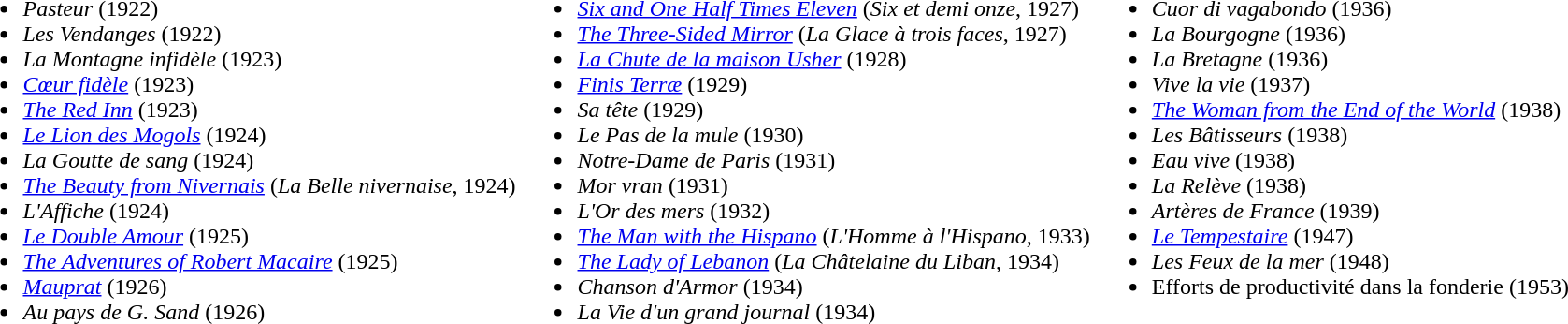<table>
<tr>
<td valign="top"><br><ul><li><em>Pasteur</em> (1922)</li><li><em>Les Vendanges</em> (1922)</li><li><em>La Montagne infidèle</em> (1923)</li><li><em><a href='#'>Cœur fidèle</a></em> (1923)</li><li><em><a href='#'>The Red Inn</a></em> (1923)</li><li><em><a href='#'>Le Lion des Mogols</a></em> (1924)</li><li><em>La Goutte de sang</em> (1924)</li><li><em><a href='#'>The Beauty from Nivernais</a></em> (<em>La Belle nivernaise</em>, 1924)</li><li><em>L'Affiche</em> (1924)</li><li><em><a href='#'>Le Double Amour</a></em> (1925)</li><li><em><a href='#'>The Adventures of Robert Macaire</a></em> (1925)</li><li><em><a href='#'>Mauprat</a></em> (1926)</li><li><em>Au pays de G. Sand</em> (1926)</li></ul></td>
<td valign="top"><br><ul><li><em><a href='#'>Six and One Half Times Eleven</a></em> (<em>Six et demi onze</em>, 1927)</li><li><em><a href='#'>The Three-Sided Mirror</a></em> (<em>La Glace à trois faces</em>, 1927)</li><li><em><a href='#'>La Chute de la maison Usher</a></em> (1928)</li><li><em><a href='#'>Finis Terræ</a></em> (1929)</li><li><em>Sa tête</em> (1929)</li><li><em>Le Pas de la mule</em> (1930)</li><li><em>Notre-Dame de Paris</em> (1931)</li><li><em>Mor vran</em> (1931)</li><li><em>L'Or des mers</em> (1932)</li><li><em><a href='#'>The Man with the Hispano</a></em> (<em>L'Homme à l'Hispano</em>, 1933)</li><li><em><a href='#'>The Lady of Lebanon</a></em> (<em>La Châtelaine du Liban</em>, 1934)</li><li><em>Chanson d'Armor</em> (1934)</li><li><em>La Vie d'un grand journal</em> (1934)</li></ul></td>
<td valign="top"><br><ul><li><em>Cuor di vagabondo</em> (1936)</li><li><em>La Bourgogne</em> (1936)</li><li><em>La Bretagne</em> (1936)</li><li><em>Vive la vie</em> (1937)</li><li><em><a href='#'>The Woman from the End of the World</a></em> (1938)</li><li><em>Les Bâtisseurs</em> (1938)</li><li><em>Eau vive</em> (1938)</li><li><em>La Relève</em> (1938)</li><li><em>Artères de France</em> (1939)</li><li><em><a href='#'>Le Tempestaire</a></em> (1947)</li><li><em>Les Feux de la mer</em> (1948)</li><li>Efforts de productivité dans la fonderie (1953)</li></ul></td>
</tr>
</table>
